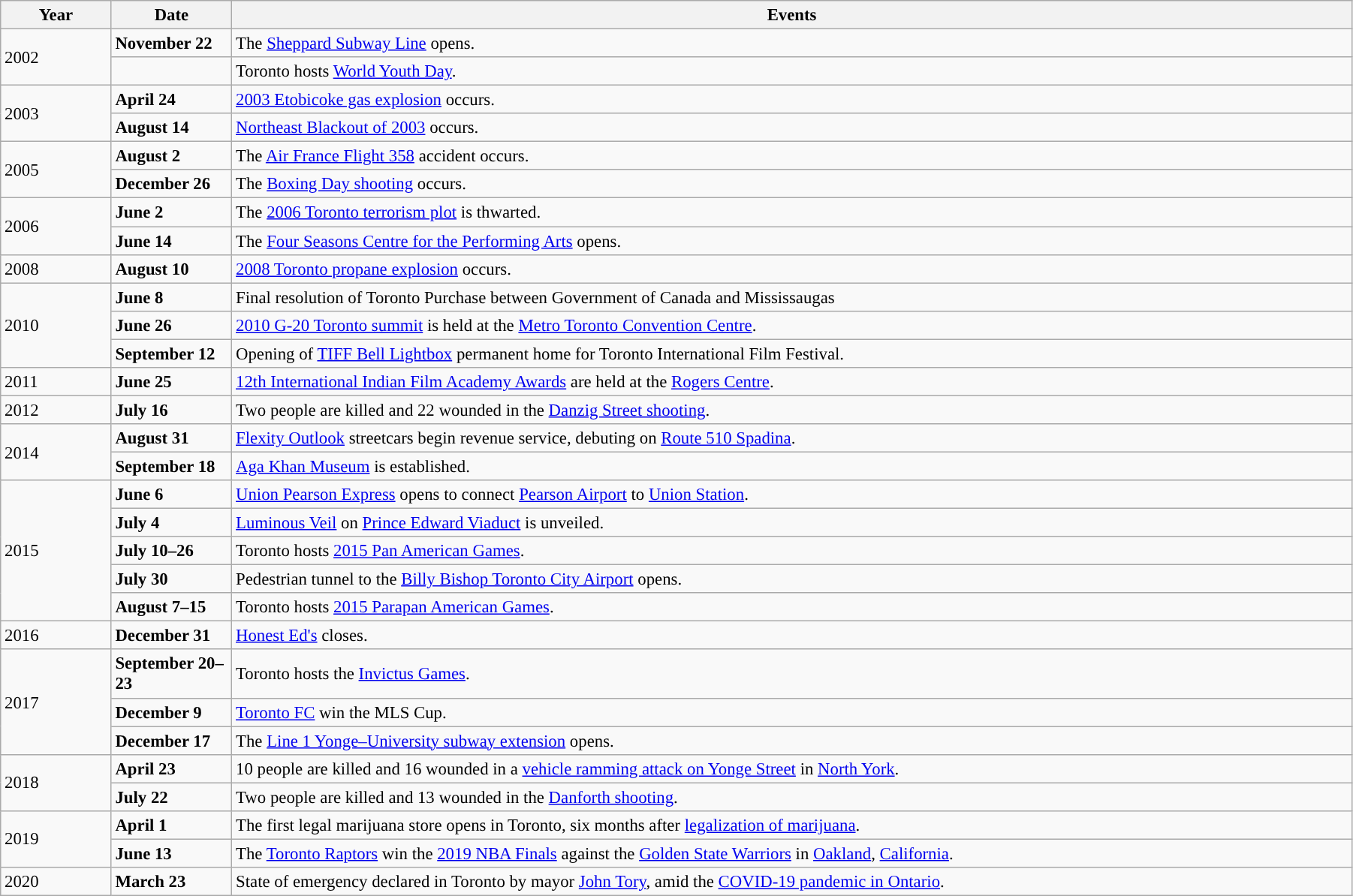<table class="wikitable" style="width:95%; font-size: 95%;">
<tr>
<th style="width:6em;">Year</th>
<th width="100">Date</th>
<th>Events</th>
</tr>
<tr>
<td rowspan='2"'>2002</td>
<td><strong>November 22</strong></td>
<td>The <a href='#'>Sheppard Subway Line</a> opens.</td>
</tr>
<tr>
<td></td>
<td>Toronto hosts <a href='#'>World Youth Day</a>.</td>
</tr>
<tr>
<td rowspan='2"'>2003</td>
<td><strong>April 24</strong></td>
<td><a href='#'>2003 Etobicoke gas explosion</a> occurs.</td>
</tr>
<tr>
<td><strong>August 14</strong></td>
<td><a href='#'>Northeast Blackout of 2003</a> occurs.</td>
</tr>
<tr>
<td rowspan="2">2005</td>
<td><strong>August 2</strong></td>
<td>The <a href='#'>Air France Flight 358</a> accident occurs.</td>
</tr>
<tr>
<td><strong>December 26</strong></td>
<td>The <a href='#'>Boxing Day shooting</a> occurs.</td>
</tr>
<tr>
<td rowspan="2">2006</td>
<td><strong>June 2</strong></td>
<td>The <a href='#'>2006 Toronto terrorism plot</a> is thwarted.</td>
</tr>
<tr>
<td><strong>June 14</strong></td>
<td>The <a href='#'>Four Seasons Centre for the Performing Arts</a> opens.</td>
</tr>
<tr>
<td>2008</td>
<td><strong>August 10</strong></td>
<td><a href='#'>2008 Toronto propane explosion</a> occurs.</td>
</tr>
<tr>
<td rowspan="3">2010</td>
<td><strong>June 8</strong></td>
<td>Final resolution of Toronto Purchase between Government of Canada and Mississaugas</td>
</tr>
<tr>
<td><strong>June 26</strong></td>
<td><a href='#'>2010 G-20 Toronto summit</a> is held at the <a href='#'>Metro Toronto Convention Centre</a>.</td>
</tr>
<tr>
<td><strong>September 12</strong></td>
<td>Opening of <a href='#'>TIFF Bell Lightbox</a> permanent home for Toronto International Film Festival.</td>
</tr>
<tr>
<td>2011</td>
<td><strong>June 25</strong></td>
<td><a href='#'>12th International Indian Film Academy Awards</a> are held at the <a href='#'>Rogers Centre</a>.</td>
</tr>
<tr>
<td>2012</td>
<td><strong>July 16</strong></td>
<td>Two people are killed and 22 wounded in the <a href='#'>Danzig Street shooting</a>.</td>
</tr>
<tr>
<td rowspan="2">2014</td>
<td><strong>August 31</strong></td>
<td><a href='#'>Flexity Outlook</a> streetcars begin revenue service, debuting on <a href='#'>Route 510 Spadina</a>.</td>
</tr>
<tr>
<td><strong>September 18</strong></td>
<td><a href='#'>Aga Khan Museum</a> is established.</td>
</tr>
<tr>
<td rowspan="5">2015</td>
<td><strong>June 6</strong></td>
<td><a href='#'>Union Pearson Express</a> opens to connect <a href='#'>Pearson Airport</a> to <a href='#'>Union Station</a>.</td>
</tr>
<tr>
<td><strong>July 4</strong></td>
<td><a href='#'>Luminous Veil</a> on <a href='#'>Prince Edward Viaduct</a> is unveiled.</td>
</tr>
<tr>
<td><strong>July 10–26</strong></td>
<td>Toronto hosts <a href='#'>2015 Pan American Games</a>.</td>
</tr>
<tr>
<td><strong>July 30</strong></td>
<td>Pedestrian tunnel to the <a href='#'>Billy Bishop Toronto City Airport</a> opens.</td>
</tr>
<tr>
<td><strong>August 7–15</strong></td>
<td>Toronto hosts <a href='#'>2015 Parapan American Games</a>.</td>
</tr>
<tr>
<td>2016</td>
<td><strong>December 31</strong></td>
<td><a href='#'>Honest Ed's</a> closes.</td>
</tr>
<tr>
<td rowspan="3">2017</td>
<td><strong>September 20–23</strong></td>
<td>Toronto hosts the <a href='#'>Invictus Games</a>.</td>
</tr>
<tr>
<td><strong>December 9</strong></td>
<td><a href='#'>Toronto FC</a> win the MLS Cup.</td>
</tr>
<tr>
<td><strong>December 17</strong></td>
<td>The <a href='#'>Line 1 Yonge–University subway extension</a> opens.</td>
</tr>
<tr>
<td rowspan="2">2018</td>
<td><strong>April 23</strong></td>
<td>10 people are killed and 16 wounded in a <a href='#'>vehicle ramming attack on Yonge Street</a> in <a href='#'>North York</a>.</td>
</tr>
<tr>
<td><strong>July 22</strong></td>
<td>Two people are killed and 13 wounded in the <a href='#'>Danforth shooting</a>.</td>
</tr>
<tr>
<td rowspan="2">2019</td>
<td><strong>April 1</strong></td>
<td>The first legal marijuana store opens in Toronto, six months after <a href='#'>legalization of marijuana</a>.</td>
</tr>
<tr>
<td><strong>June 13</strong></td>
<td>The <a href='#'>Toronto Raptors</a> win the <a href='#'>2019 NBA Finals</a> against the <a href='#'>Golden State Warriors</a> in <a href='#'>Oakland</a>, <a href='#'>California</a>.</td>
</tr>
<tr>
<td rowspan="1">2020</td>
<td><strong>March 23</strong></td>
<td>State of emergency declared in Toronto by mayor <a href='#'>John Tory</a>, amid the <a href='#'>COVID-19 pandemic in Ontario</a>.</td>
</tr>
</table>
